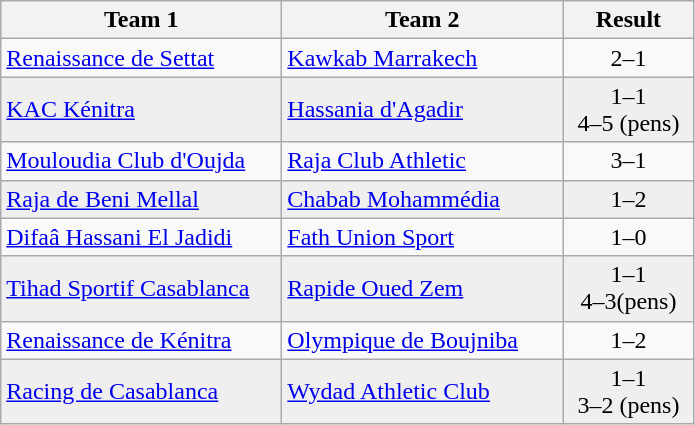<table class="wikitable">
<tr>
<th width="180">Team 1</th>
<th width="180">Team 2</th>
<th width="80">Result</th>
</tr>
<tr>
<td><a href='#'>Renaissance de Settat</a></td>
<td><a href='#'>Kawkab Marrakech</a></td>
<td align="center">2–1</td>
</tr>
<tr style="background:#EFEFEF">
<td><a href='#'>KAC Kénitra</a></td>
<td><a href='#'>Hassania d'Agadir</a></td>
<td align="center">1–1<br>4–5 (pens)</td>
</tr>
<tr>
<td><a href='#'>Mouloudia Club d'Oujda</a></td>
<td><a href='#'>Raja Club Athletic</a></td>
<td align="center">3–1</td>
</tr>
<tr style="background:#EFEFEF">
<td><a href='#'>Raja de Beni Mellal</a></td>
<td><a href='#'>Chabab Mohammédia</a></td>
<td align="center">1–2</td>
</tr>
<tr>
<td><a href='#'>Difaâ Hassani El Jadidi</a></td>
<td><a href='#'>Fath Union Sport</a></td>
<td align="center">1–0</td>
</tr>
<tr style="background:#EFEFEF">
<td><a href='#'>Tihad Sportif Casablanca</a></td>
<td><a href='#'>Rapide Oued Zem</a></td>
<td align="center">1–1<br>4–3(pens)</td>
</tr>
<tr>
<td><a href='#'>Renaissance de Kénitra</a></td>
<td><a href='#'>Olympique de Boujniba</a></td>
<td align="center">1–2</td>
</tr>
<tr style="background:#EFEFEF">
<td><a href='#'>Racing de Casablanca</a></td>
<td><a href='#'>Wydad Athletic Club</a></td>
<td align="center">1–1<br>3–2 (pens)</td>
</tr>
</table>
